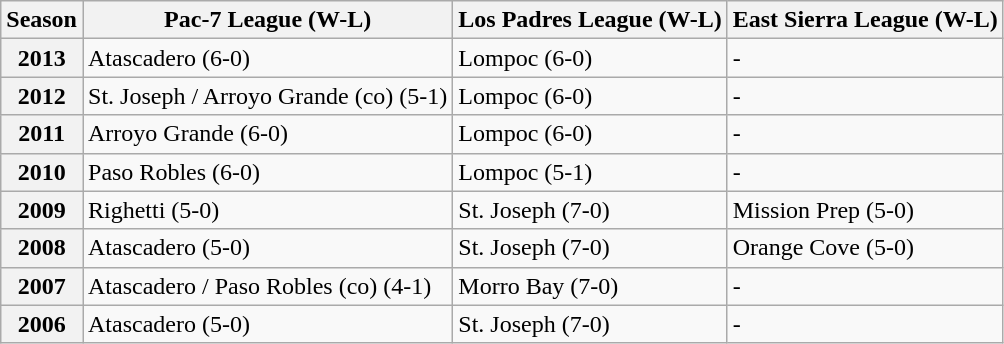<table class="wikitable sortable">
<tr>
<th>Season</th>
<th>Pac-7 League (W-L)</th>
<th>Los Padres League (W-L)</th>
<th>East Sierra League (W-L)</th>
</tr>
<tr>
<th>2013</th>
<td>Atascadero (6-0)</td>
<td>Lompoc (6-0)</td>
<td>-</td>
</tr>
<tr>
<th>2012</th>
<td>St. Joseph / Arroyo Grande (co) (5-1)</td>
<td>Lompoc (6-0)</td>
<td>-</td>
</tr>
<tr>
<th>2011</th>
<td>Arroyo Grande (6-0)</td>
<td>Lompoc (6-0)</td>
<td>-</td>
</tr>
<tr>
<th>2010</th>
<td>Paso Robles (6-0)</td>
<td>Lompoc (5-1)</td>
<td>-</td>
</tr>
<tr>
<th>2009</th>
<td>Righetti (5-0)</td>
<td>St. Joseph (7-0)</td>
<td>Mission Prep (5-0)</td>
</tr>
<tr>
<th>2008</th>
<td>Atascadero (5-0)</td>
<td>St. Joseph (7-0)</td>
<td>Orange Cove (5-0)</td>
</tr>
<tr>
<th>2007</th>
<td>Atascadero / Paso Robles (co) (4-1)</td>
<td>Morro Bay (7-0)</td>
<td>-</td>
</tr>
<tr>
<th>2006</th>
<td>Atascadero (5-0)</td>
<td>St. Joseph (7-0)</td>
<td>-</td>
</tr>
</table>
